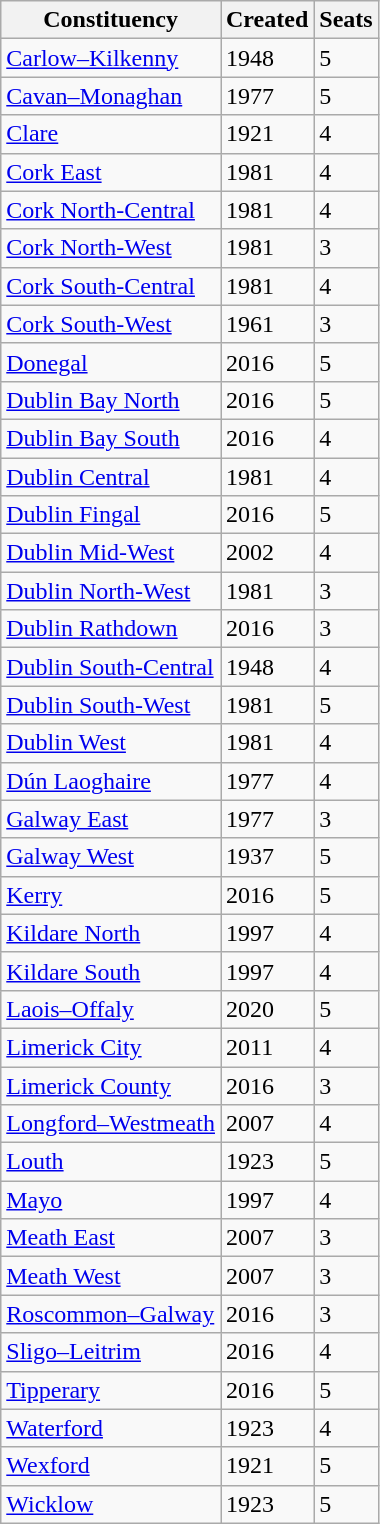<table class="wikitable sortable">
<tr>
<th>Constituency</th>
<th>Created</th>
<th>Seats</th>
</tr>
<tr>
<td><a href='#'>Carlow–Kilkenny</a></td>
<td>1948</td>
<td>5</td>
</tr>
<tr>
<td><a href='#'>Cavan–Monaghan</a></td>
<td>1977</td>
<td>5</td>
</tr>
<tr>
<td><a href='#'>Clare</a></td>
<td>1921</td>
<td>4</td>
</tr>
<tr>
<td><a href='#'>Cork East</a></td>
<td>1981</td>
<td>4</td>
</tr>
<tr>
<td><a href='#'>Cork North-Central</a></td>
<td>1981</td>
<td>4</td>
</tr>
<tr>
<td><a href='#'>Cork North-West</a></td>
<td>1981</td>
<td>3</td>
</tr>
<tr>
<td><a href='#'>Cork South-Central</a></td>
<td>1981</td>
<td>4</td>
</tr>
<tr>
<td><a href='#'>Cork South-West</a></td>
<td>1961</td>
<td>3</td>
</tr>
<tr>
<td><a href='#'>Donegal</a></td>
<td>2016</td>
<td>5</td>
</tr>
<tr>
<td><a href='#'>Dublin Bay North</a></td>
<td>2016</td>
<td>5</td>
</tr>
<tr>
<td><a href='#'>Dublin Bay South</a></td>
<td>2016</td>
<td>4</td>
</tr>
<tr>
<td><a href='#'>Dublin Central</a></td>
<td>1981</td>
<td>4</td>
</tr>
<tr>
<td><a href='#'>Dublin Fingal</a></td>
<td>2016</td>
<td>5</td>
</tr>
<tr>
<td><a href='#'>Dublin Mid-West</a></td>
<td>2002</td>
<td>4</td>
</tr>
<tr>
<td><a href='#'>Dublin North-West</a></td>
<td>1981</td>
<td>3</td>
</tr>
<tr>
<td><a href='#'>Dublin Rathdown</a></td>
<td>2016</td>
<td>3</td>
</tr>
<tr>
<td><a href='#'>Dublin South-Central</a></td>
<td>1948</td>
<td>4</td>
</tr>
<tr>
<td><a href='#'>Dublin South-West</a></td>
<td>1981</td>
<td>5</td>
</tr>
<tr>
<td><a href='#'>Dublin West</a></td>
<td>1981</td>
<td>4</td>
</tr>
<tr>
<td><a href='#'>Dún Laoghaire</a></td>
<td>1977</td>
<td>4</td>
</tr>
<tr>
<td><a href='#'>Galway East</a></td>
<td>1977</td>
<td>3</td>
</tr>
<tr>
<td><a href='#'>Galway West</a></td>
<td>1937</td>
<td>5</td>
</tr>
<tr>
<td><a href='#'>Kerry</a></td>
<td>2016</td>
<td>5</td>
</tr>
<tr>
<td><a href='#'>Kildare North</a></td>
<td>1997</td>
<td>4</td>
</tr>
<tr>
<td><a href='#'>Kildare South</a></td>
<td>1997</td>
<td>4</td>
</tr>
<tr>
<td><a href='#'>Laois–Offaly</a></td>
<td>2020</td>
<td>5</td>
</tr>
<tr>
<td><a href='#'>Limerick City</a></td>
<td>2011</td>
<td>4</td>
</tr>
<tr>
<td><a href='#'>Limerick County</a></td>
<td>2016</td>
<td>3</td>
</tr>
<tr>
<td><a href='#'>Longford–Westmeath</a></td>
<td>2007</td>
<td>4</td>
</tr>
<tr>
<td><a href='#'>Louth</a></td>
<td>1923</td>
<td>5</td>
</tr>
<tr>
<td><a href='#'>Mayo</a></td>
<td>1997</td>
<td>4</td>
</tr>
<tr>
<td><a href='#'>Meath East</a></td>
<td>2007</td>
<td>3</td>
</tr>
<tr>
<td><a href='#'>Meath West</a></td>
<td>2007</td>
<td>3</td>
</tr>
<tr>
<td><a href='#'>Roscommon–Galway</a></td>
<td>2016</td>
<td>3</td>
</tr>
<tr>
<td><a href='#'>Sligo–Leitrim</a></td>
<td>2016</td>
<td>4</td>
</tr>
<tr>
<td><a href='#'>Tipperary</a></td>
<td>2016</td>
<td>5</td>
</tr>
<tr>
<td><a href='#'>Waterford</a></td>
<td>1923</td>
<td>4</td>
</tr>
<tr>
<td><a href='#'>Wexford</a></td>
<td>1921</td>
<td>5</td>
</tr>
<tr>
<td><a href='#'>Wicklow</a></td>
<td>1923</td>
<td>5</td>
</tr>
</table>
